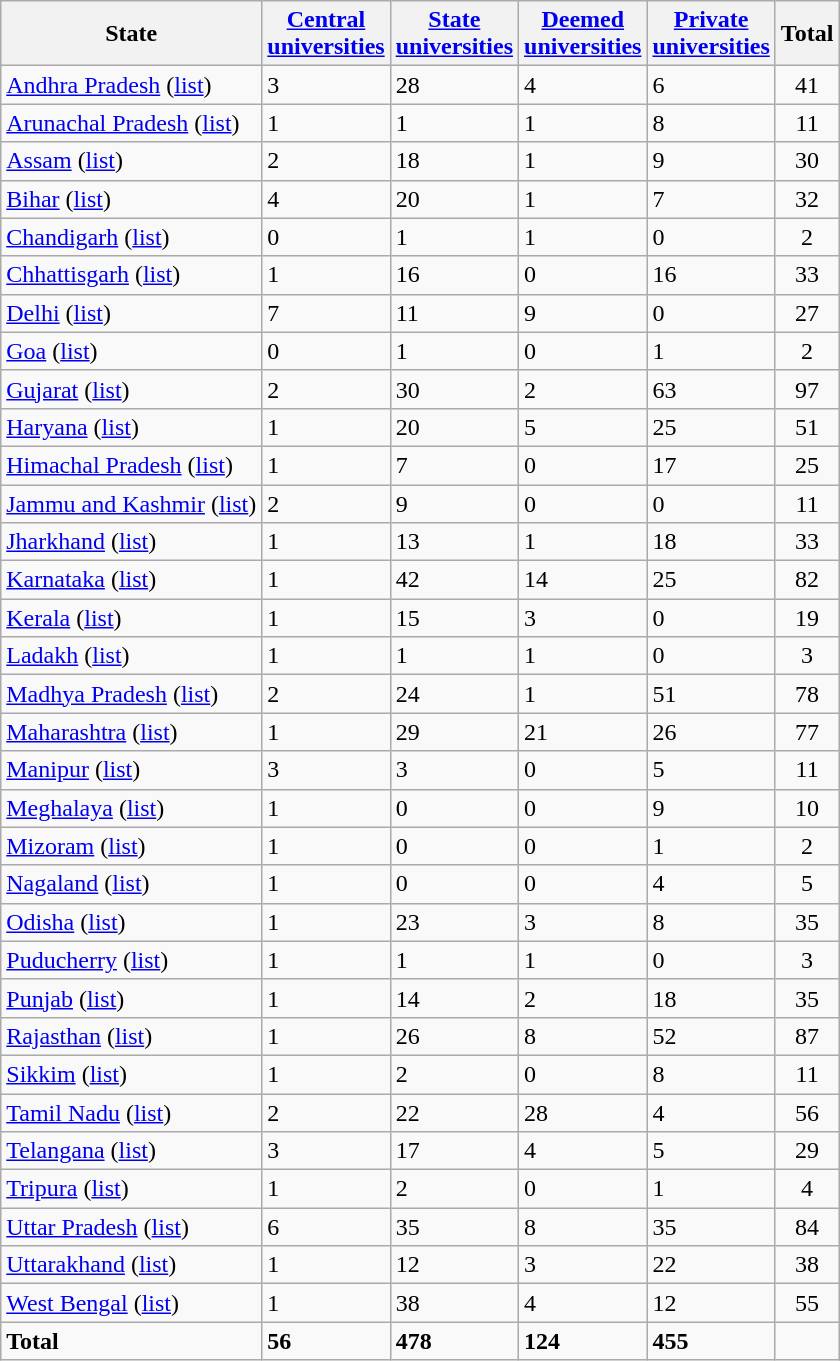<table class="wikitable sortable">
<tr>
<th>State</th>
<th><a href='#'>Central<br>universities</a></th>
<th><a href='#'>State<br>universities</a></th>
<th><a href='#'>Deemed<br>universities</a></th>
<th><a href='#'>Private<br>universities</a></th>
<th>Total</th>
</tr>
<tr>
<td><a href='#'>Andhra Pradesh</a> (<a href='#'>list</a>)</td>
<td>3</td>
<td>28</td>
<td>4</td>
<td>6</td>
<td style="text-align:center">41</td>
</tr>
<tr>
<td><a href='#'>Arunachal Pradesh</a> (<a href='#'>list</a>)</td>
<td>1</td>
<td>1</td>
<td>1</td>
<td>8</td>
<td style="text-align:center">11</td>
</tr>
<tr>
<td><a href='#'>Assam</a> (<a href='#'>list</a>)</td>
<td>2</td>
<td>18</td>
<td>1</td>
<td>9</td>
<td style="text-align:center">30</td>
</tr>
<tr>
<td><a href='#'>Bihar</a> (<a href='#'>list</a>)</td>
<td>4</td>
<td>20</td>
<td>1</td>
<td>7</td>
<td style="text-align:center">32</td>
</tr>
<tr>
<td><a href='#'>Chandigarh</a> (<a href='#'>list</a>)</td>
<td>0</td>
<td>1</td>
<td>1</td>
<td>0</td>
<td style="text-align:center">2</td>
</tr>
<tr>
<td><a href='#'>Chhattisgarh</a> (<a href='#'>list</a>)</td>
<td>1</td>
<td>16</td>
<td>0</td>
<td>16</td>
<td style="text-align:center">33</td>
</tr>
<tr>
<td><a href='#'>Delhi</a> (<a href='#'>list</a>)</td>
<td>7</td>
<td>11</td>
<td>9</td>
<td>0</td>
<td style="text-align:center">27</td>
</tr>
<tr>
<td><a href='#'>Goa</a> (<a href='#'>list</a>)</td>
<td>0</td>
<td>1</td>
<td>0</td>
<td>1</td>
<td style="text-align:center">2</td>
</tr>
<tr>
<td><a href='#'>Gujarat</a> (<a href='#'>list</a>)</td>
<td>2</td>
<td>30</td>
<td>2</td>
<td>63</td>
<td style="text-align:center">97</td>
</tr>
<tr>
<td><a href='#'>Haryana</a> (<a href='#'>list</a>)</td>
<td>1</td>
<td>20</td>
<td>5</td>
<td>25</td>
<td style="text-align:center">51</td>
</tr>
<tr>
<td><a href='#'>Himachal Pradesh</a> (<a href='#'>list</a>)</td>
<td>1</td>
<td>7</td>
<td>0</td>
<td>17</td>
<td style="text-align:center">25</td>
</tr>
<tr>
<td><a href='#'>Jammu and Kashmir</a> (<a href='#'>list</a>)</td>
<td>2</td>
<td>9</td>
<td>0</td>
<td>0</td>
<td style="text-align:center">11</td>
</tr>
<tr>
<td><a href='#'>Jharkhand</a> (<a href='#'>list</a>)</td>
<td>1</td>
<td>13</td>
<td>1</td>
<td>18</td>
<td style="text-align:center">33</td>
</tr>
<tr>
<td><a href='#'>Karnataka</a> (<a href='#'>list</a>)</td>
<td>1</td>
<td>42</td>
<td>14</td>
<td>25</td>
<td style="text-align:center">82</td>
</tr>
<tr>
<td><a href='#'>Kerala</a> (<a href='#'>list</a>)</td>
<td>1</td>
<td>15</td>
<td>3</td>
<td>0</td>
<td style="text-align:center">19</td>
</tr>
<tr>
<td><a href='#'>Ladakh</a> (<a href='#'>list</a>)</td>
<td>1</td>
<td>1</td>
<td>1</td>
<td>0</td>
<td style="text-align:center">3</td>
</tr>
<tr>
<td><a href='#'>Madhya Pradesh</a> (<a href='#'>list</a>)</td>
<td>2</td>
<td>24</td>
<td>1</td>
<td>51</td>
<td style="text-align:center">78</td>
</tr>
<tr>
<td><a href='#'>Maharashtra</a> (<a href='#'>list</a>)</td>
<td>1</td>
<td>29</td>
<td>21</td>
<td>26</td>
<td style="text-align:center">77</td>
</tr>
<tr>
<td><a href='#'>Manipur</a> (<a href='#'>list</a>)</td>
<td>3</td>
<td>3</td>
<td>0</td>
<td>5</td>
<td style="text-align:center">11</td>
</tr>
<tr>
<td><a href='#'>Meghalaya</a> (<a href='#'>list</a>)</td>
<td>1</td>
<td>0</td>
<td>0</td>
<td>9</td>
<td style="text-align:center">10</td>
</tr>
<tr>
<td><a href='#'>Mizoram</a> (<a href='#'>list</a>)</td>
<td>1</td>
<td>0</td>
<td>0</td>
<td>1</td>
<td style="text-align:center">2</td>
</tr>
<tr>
<td><a href='#'>Nagaland</a> (<a href='#'>list</a>)</td>
<td>1</td>
<td>0</td>
<td>0</td>
<td>4</td>
<td style="text-align:center">5</td>
</tr>
<tr>
<td><a href='#'>Odisha</a> (<a href='#'>list</a>)</td>
<td>1</td>
<td>23</td>
<td>3</td>
<td>8</td>
<td style="text-align:center">35</td>
</tr>
<tr>
<td><a href='#'>Puducherry</a> (<a href='#'>list</a>)</td>
<td>1</td>
<td>1</td>
<td>1</td>
<td>0</td>
<td style="text-align:center">3</td>
</tr>
<tr>
<td><a href='#'>Punjab</a> (<a href='#'>list</a>)</td>
<td>1</td>
<td>14</td>
<td>2</td>
<td>18</td>
<td style="text-align:center">35</td>
</tr>
<tr>
<td><a href='#'>Rajasthan</a> (<a href='#'>list</a>)</td>
<td>1</td>
<td>26</td>
<td>8</td>
<td>52</td>
<td style="text-align:center">87</td>
</tr>
<tr>
<td><a href='#'>Sikkim</a> (<a href='#'>list</a>)</td>
<td>1</td>
<td>2</td>
<td>0</td>
<td>8</td>
<td style="text-align:center">11</td>
</tr>
<tr>
<td><a href='#'>Tamil Nadu</a> (<a href='#'>list</a>)</td>
<td>2</td>
<td>22</td>
<td>28</td>
<td>4</td>
<td style="text-align:center">56</td>
</tr>
<tr>
<td><a href='#'>Telangana</a> (<a href='#'>list</a>)</td>
<td>3</td>
<td>17</td>
<td>4</td>
<td>5</td>
<td style="text-align:center">29</td>
</tr>
<tr>
<td><a href='#'>Tripura</a> (<a href='#'>list</a>)</td>
<td>1</td>
<td>2</td>
<td>0</td>
<td>1</td>
<td style="text-align:center">4</td>
</tr>
<tr>
<td><a href='#'>Uttar Pradesh</a> (<a href='#'>list</a>)</td>
<td>6</td>
<td>35</td>
<td>8</td>
<td>35</td>
<td style="text-align:center">84</td>
</tr>
<tr>
<td><a href='#'>Uttarakhand</a> (<a href='#'>list</a>)</td>
<td>1</td>
<td>12</td>
<td>3</td>
<td>22</td>
<td style="text-align:center">38</td>
</tr>
<tr>
<td><a href='#'>West Bengal</a> (<a href='#'>list</a>)</td>
<td>1</td>
<td>38</td>
<td>4</td>
<td>12</td>
<td style="text-align:center">55</td>
</tr>
<tr class="sortbottom">
<td><strong>Total</strong></td>
<td><strong>56</strong></td>
<td><strong>478</strong></td>
<td><strong>124</strong></td>
<td><strong>455</strong></td>
<td style="text-align:center"></td>
</tr>
</table>
